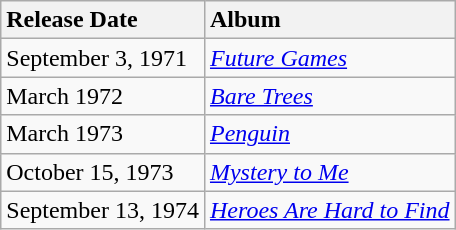<table class="wikitable">
<tr>
<th style="vertical-align:top; text-align:left;">Release Date</th>
<th style="text-align:left; vertical-align:top;">Album</th>
</tr>
<tr style="vertical-align:top;">
<td style="text-align:left; ">September 3, 1971</td>
<td style="text-align:left; "><em><a href='#'>Future Games</a></em></td>
</tr>
<tr style="vertical-align:top;">
<td style="text-align:left; ">March 1972</td>
<td style="text-align:left; "><em><a href='#'>Bare Trees</a></em></td>
</tr>
<tr>
<td style="text-align:left; vertical-align:top;">March 1973</td>
<td style="text-align:left; vertical-align:top;"><em><a href='#'>Penguin</a></em></td>
</tr>
<tr>
<td style="text-align:left; vertical-align:top;">October 15, 1973</td>
<td style="text-align:left; vertical-align:top;"><em><a href='#'>Mystery to Me</a></em></td>
</tr>
<tr style="vertical-align:top;">
<td style="text-align:left; ">September 13, 1974</td>
<td style="text-align:left; "><em><a href='#'>Heroes Are Hard to Find</a></em></td>
</tr>
</table>
